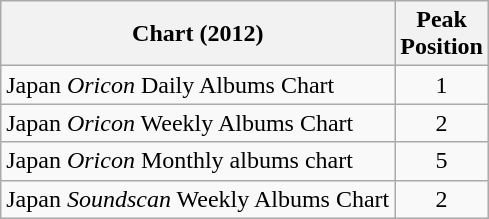<table class="wikitable sortable">
<tr>
<th>Chart (2012)</th>
<th>Peak<br>Position</th>
</tr>
<tr>
<td>Japan <em>Oricon</em> Daily Albums Chart</td>
<td style="text-align:center;">1</td>
</tr>
<tr>
<td>Japan <em>Oricon</em> Weekly Albums Chart</td>
<td style="text-align:center;">2</td>
</tr>
<tr>
<td>Japan <em>Oricon</em> Monthly albums chart</td>
<td style="text-align:center;">5</td>
</tr>
<tr>
<td>Japan <em>Soundscan</em> Weekly Albums Chart</td>
<td style="text-align:center;">2</td>
</tr>
</table>
